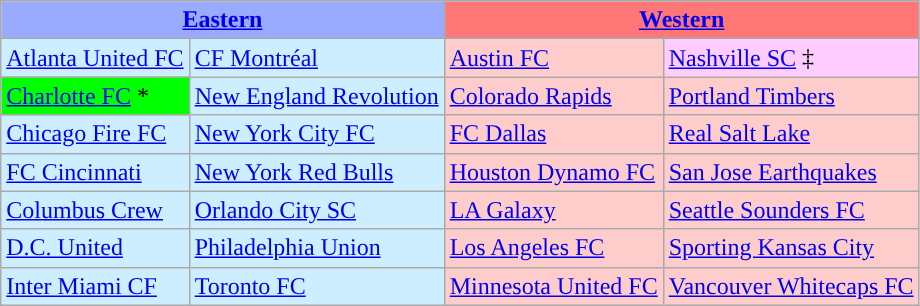<table class="wikitable">
<tr>
<th colspan=2 style="background-color: #9AF;"><a href='#'>Eastern</a></th>
<th colspan=2 style="background-color: #F77;"><a href='#'>Western</a></th>
</tr>
<tr>
<td style="background-color: #CEF;"><a href='#'>Atlanta United FC</a></td>
<td style="background-color: #CEF;"><a href='#'>CF Montréal</a></td>
<td style="background-color: #FCC;"><a href='#'>Austin FC</a></td>
<td style="background-color: #FCF;"><a href='#'>Nashville SC</a> ‡</td>
</tr>
<tr>
<td style="background-color: #0F0;"><a href='#'>Charlotte FC</a> *</td>
<td style="background-color: #CEF;"><a href='#'>New England Revolution</a></td>
<td style="background-color: #FCC;"><a href='#'>Colorado Rapids</a></td>
<td style="background-color: #FCC;"><a href='#'>Portland Timbers</a></td>
</tr>
<tr>
<td style="background-color: #CEF;"><a href='#'>Chicago Fire FC</a></td>
<td style="background-color: #CEF;"><a href='#'>New York City FC</a></td>
<td style="background-color: #FCC;"><a href='#'>FC Dallas</a></td>
<td style="background-color: #FCC;"><a href='#'>Real Salt Lake</a></td>
</tr>
<tr>
<td style="background-color: #CEF;"><a href='#'>FC Cincinnati</a></td>
<td style="background-color: #CEF;"><a href='#'>New York Red Bulls</a></td>
<td style="background-color: #FCC;"><a href='#'>Houston Dynamo FC</a></td>
<td style="background-color: #FCC;"><a href='#'>San Jose Earthquakes</a></td>
</tr>
<tr>
<td style="background-color: #CEF;"><a href='#'>Columbus Crew</a></td>
<td style="background-color: #CEF;"><a href='#'>Orlando City SC</a></td>
<td style="background-color: #FCC;"><a href='#'>LA Galaxy</a></td>
<td style="background-color: #FCC;"><a href='#'>Seattle Sounders FC</a></td>
</tr>
<tr>
<td style="background-color: #CEF;"><a href='#'>D.C. United</a></td>
<td style="background-color: #CEF;"><a href='#'>Philadelphia Union</a></td>
<td style="background-color: #FCC;"><a href='#'>Los Angeles FC</a></td>
<td style="background-color: #FCC;"><a href='#'>Sporting Kansas City</a></td>
</tr>
<tr>
<td style="background-color: #CEF;"><a href='#'>Inter Miami CF</a></td>
<td style="background-color: #CEF;"><a href='#'>Toronto FC</a></td>
<td style="background-color: #FCC;"><a href='#'>Minnesota United FC</a></td>
<td style="background-color: #FCC;"><a href='#'>Vancouver Whitecaps FC</a></td>
</tr>
</table>
